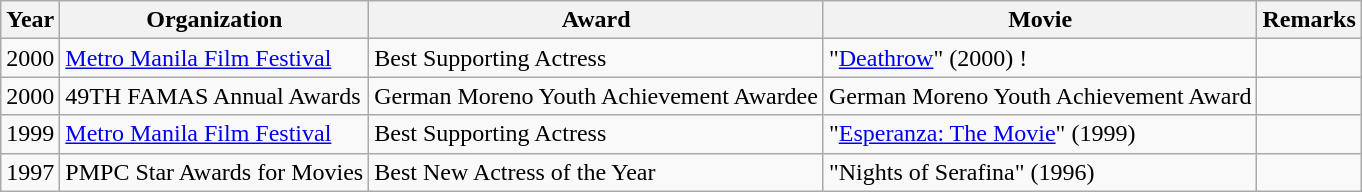<table class="wikitable sortable">
<tr>
<th>Year</th>
<th>Organization</th>
<th>Award</th>
<th>Movie</th>
<th>Remarks</th>
</tr>
<tr>
<td>2000</td>
<td><a href='#'>Metro Manila Film Festival</a></td>
<td>Best Supporting Actress</td>
<td>"<a href='#'>Deathrow</a>" (2000) !</td>
<td></td>
</tr>
<tr>
<td>2000</td>
<td>49TH FAMAS Annual Awards</td>
<td>German Moreno Youth Achievement Awardee</td>
<td>German Moreno Youth Achievement Award</td>
<td></td>
</tr>
<tr>
<td>1999</td>
<td><a href='#'>Metro Manila Film Festival</a></td>
<td>Best Supporting Actress</td>
<td>"<a href='#'>Esperanza: The Movie</a>" (1999)</td>
<td></td>
</tr>
<tr>
<td>1997</td>
<td>PMPC Star Awards for Movies</td>
<td>Best New Actress of the Year</td>
<td>"Nights of Serafina" (1996)</td>
<td></td>
</tr>
</table>
